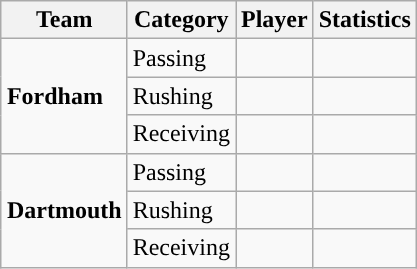<table class="wikitable" style="float: right;">
<tr>
<th>Team</th>
<th>Category</th>
<th>Player</th>
<th>Statistics</th>
</tr>
<tr>
<td rowspan=3><strong>Fordham</strong></td>
<td>Passing</td>
<td></td>
<td></td>
</tr>
<tr>
<td>Rushing</td>
<td></td>
<td></td>
</tr>
<tr>
<td>Receiving</td>
<td></td>
<td></td>
</tr>
<tr>
<td rowspan=3><strong>Dartmouth</strong></td>
<td>Passing</td>
<td></td>
<td></td>
</tr>
<tr>
<td>Rushing</td>
<td></td>
<td></td>
</tr>
<tr>
<td>Receiving</td>
<td></td>
<td></td>
</tr>
</table>
